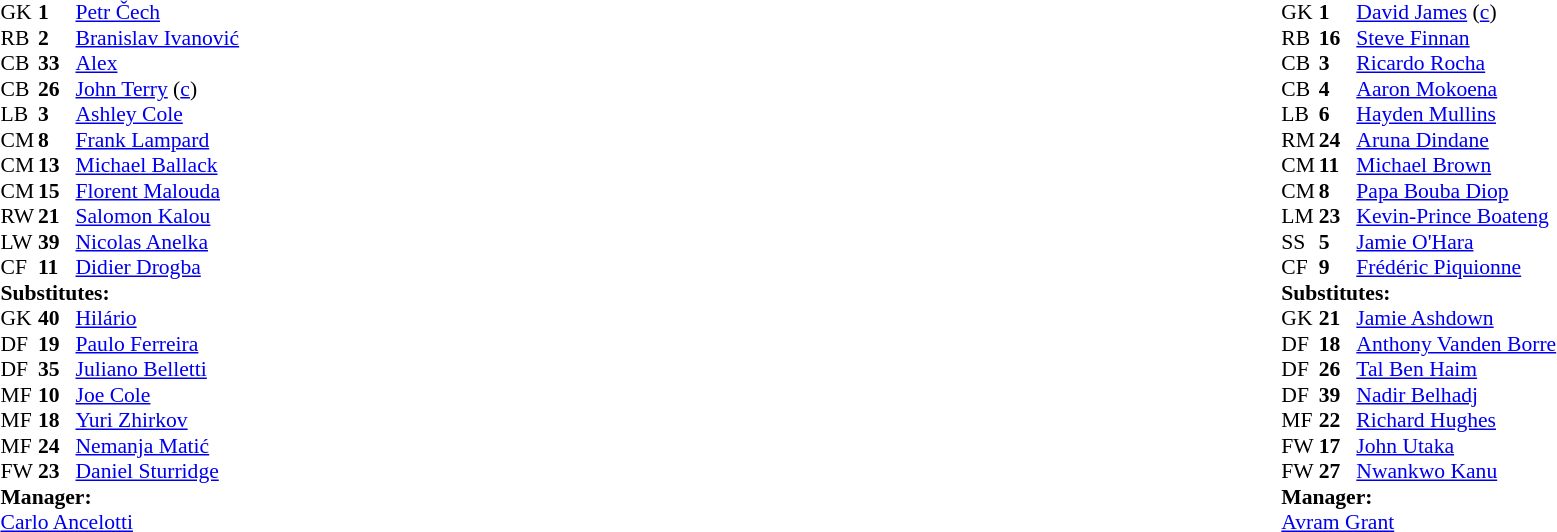<table width="100%">
<tr>
<td valign="top" width="50%"><br><table style="font-size: 90%" cellspacing="0" cellpadding="0">
<tr>
<td colspan="4"></td>
</tr>
<tr>
<th width="25"></th>
<th width="25"></th>
</tr>
<tr>
<td>GK</td>
<td><strong>1</strong></td>
<td> <a href='#'>Petr Čech</a></td>
</tr>
<tr>
<td>RB</td>
<td><strong>2</strong></td>
<td> <a href='#'>Branislav Ivanović</a></td>
</tr>
<tr>
<td>CB</td>
<td><strong>33</strong></td>
<td> <a href='#'>Alex</a></td>
</tr>
<tr>
<td>CB</td>
<td><strong>26</strong></td>
<td> <a href='#'>John Terry</a> (<a href='#'>c</a>)</td>
</tr>
<tr>
<td>LB</td>
<td><strong>3</strong></td>
<td> <a href='#'>Ashley Cole</a></td>
</tr>
<tr>
<td>CM</td>
<td><strong>8</strong></td>
<td> <a href='#'>Frank Lampard</a></td>
</tr>
<tr>
<td>CM</td>
<td><strong>13</strong></td>
<td> <a href='#'>Michael Ballack</a></td>
<td></td>
<td></td>
</tr>
<tr>
<td>CM</td>
<td><strong>15</strong></td>
<td> <a href='#'>Florent Malouda</a></td>
</tr>
<tr>
<td>RW</td>
<td><strong>21</strong></td>
<td> <a href='#'>Salomon Kalou</a></td>
<td></td>
<td></td>
</tr>
<tr>
<td>LW</td>
<td><strong>39</strong></td>
<td> <a href='#'>Nicolas Anelka</a></td>
<td></td>
<td></td>
</tr>
<tr>
<td>CF</td>
<td><strong>11</strong></td>
<td> <a href='#'>Didier Drogba</a></td>
</tr>
<tr>
<td colspan=4><strong>Substitutes:</strong></td>
</tr>
<tr>
<td>GK</td>
<td><strong>40</strong></td>
<td> <a href='#'>Hilário</a></td>
</tr>
<tr>
<td>DF</td>
<td><strong>19</strong></td>
<td> <a href='#'>Paulo Ferreira</a></td>
</tr>
<tr>
<td>DF</td>
<td><strong>35</strong></td>
<td> <a href='#'>Juliano Belletti</a></td>
<td></td>
<td></td>
</tr>
<tr>
<td>MF</td>
<td><strong>10</strong></td>
<td> <a href='#'>Joe Cole</a></td>
<td></td>
<td></td>
</tr>
<tr>
<td>MF</td>
<td><strong>18</strong></td>
<td> <a href='#'>Yuri Zhirkov</a></td>
</tr>
<tr>
<td>MF</td>
<td><strong>24</strong></td>
<td> <a href='#'>Nemanja Matić</a></td>
</tr>
<tr>
<td>FW</td>
<td><strong>23</strong></td>
<td> <a href='#'>Daniel Sturridge</a></td>
<td></td>
<td></td>
</tr>
<tr>
<td colspan=4><strong>Manager:</strong></td>
</tr>
<tr>
<td colspan="4"> <a href='#'>Carlo Ancelotti</a></td>
</tr>
</table>
</td>
<td valign="top"></td>
<td valign="top" width="50%"><br><table style="font-size: 90%" cellspacing="0" cellpadding="0" align=center>
<tr>
<td colspan="4"></td>
</tr>
<tr>
<th width="25"></th>
<th width="25"></th>
</tr>
<tr>
<td>GK</td>
<td><strong>1</strong></td>
<td> <a href='#'>David James</a> (<a href='#'>c</a>)</td>
</tr>
<tr>
<td>RB</td>
<td><strong>16</strong></td>
<td> <a href='#'>Steve Finnan</a></td>
</tr>
<tr>
<td>CB</td>
<td><strong>3</strong></td>
<td> <a href='#'>Ricardo Rocha</a></td>
<td></td>
</tr>
<tr>
<td>CB</td>
<td><strong>4</strong></td>
<td> <a href='#'>Aaron Mokoena</a></td>
</tr>
<tr>
<td>LB</td>
<td><strong>6</strong></td>
<td> <a href='#'>Hayden Mullins</a></td>
<td></td>
<td></td>
</tr>
<tr>
<td>RM</td>
<td><strong>24</strong></td>
<td> <a href='#'>Aruna Dindane</a></td>
</tr>
<tr>
<td>CM</td>
<td><strong>11</strong></td>
<td> <a href='#'>Michael Brown</a></td>
</tr>
<tr>
<td>CM</td>
<td><strong>8</strong></td>
<td> <a href='#'>Papa Bouba Diop</a></td>
<td></td>
<td></td>
</tr>
<tr>
<td>LM</td>
<td><strong>23</strong></td>
<td> <a href='#'>Kevin-Prince Boateng</a></td>
<td></td>
<td></td>
</tr>
<tr>
<td>SS</td>
<td><strong>5</strong></td>
<td> <a href='#'>Jamie O'Hara</a></td>
<td></td>
</tr>
<tr>
<td>CF</td>
<td><strong>9</strong></td>
<td> <a href='#'>Frédéric Piquionne</a></td>
</tr>
<tr>
<td colspan=4><strong>Substitutes:</strong></td>
</tr>
<tr>
<td>GK</td>
<td><strong>21</strong></td>
<td> <a href='#'>Jamie Ashdown</a></td>
</tr>
<tr>
<td>DF</td>
<td><strong>18</strong></td>
<td> <a href='#'>Anthony Vanden Borre</a></td>
</tr>
<tr>
<td>DF</td>
<td><strong>26</strong></td>
<td> <a href='#'>Tal Ben Haim</a></td>
</tr>
<tr>
<td>DF</td>
<td><strong>39</strong></td>
<td> <a href='#'>Nadir Belhadj</a></td>
<td></td>
<td></td>
</tr>
<tr>
<td>MF</td>
<td><strong>22</strong></td>
<td> <a href='#'>Richard Hughes</a></td>
</tr>
<tr>
<td>FW</td>
<td><strong>17</strong></td>
<td> <a href='#'>John Utaka</a></td>
<td></td>
<td></td>
</tr>
<tr>
<td>FW</td>
<td><strong>27</strong></td>
<td> <a href='#'>Nwankwo Kanu</a></td>
<td></td>
<td></td>
</tr>
<tr>
<td colspan=4><strong>Manager:</strong></td>
</tr>
<tr>
<td colspan="4"> <a href='#'>Avram Grant</a></td>
</tr>
</table>
</td>
</tr>
</table>
